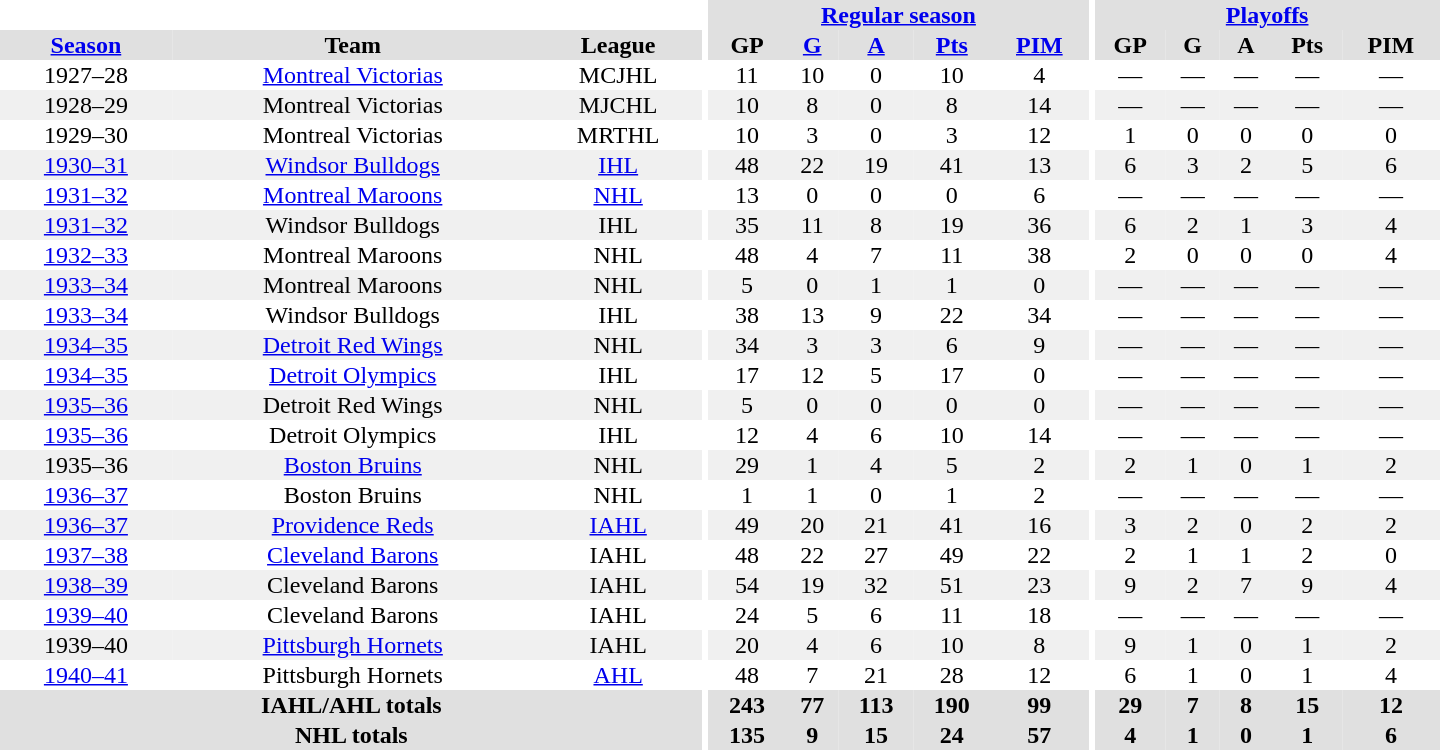<table border="0" cellpadding="1" cellspacing="0" style="text-align:center; width:60em">
<tr bgcolor="#e0e0e0">
<th colspan="3" bgcolor="#ffffff"></th>
<th rowspan="100" bgcolor="#ffffff"></th>
<th colspan="5"><a href='#'>Regular season</a></th>
<th rowspan="100" bgcolor="#ffffff"></th>
<th colspan="5"><a href='#'>Playoffs</a></th>
</tr>
<tr bgcolor="#e0e0e0">
<th><a href='#'>Season</a></th>
<th>Team</th>
<th>League</th>
<th>GP</th>
<th><a href='#'>G</a></th>
<th><a href='#'>A</a></th>
<th><a href='#'>Pts</a></th>
<th><a href='#'>PIM</a></th>
<th>GP</th>
<th>G</th>
<th>A</th>
<th>Pts</th>
<th>PIM</th>
</tr>
<tr>
<td>1927–28</td>
<td><a href='#'>Montreal Victorias</a></td>
<td>MCJHL</td>
<td>11</td>
<td>10</td>
<td>0</td>
<td>10</td>
<td>4</td>
<td>—</td>
<td>—</td>
<td>—</td>
<td>—</td>
<td>—</td>
</tr>
<tr bgcolor="#f0f0f0">
<td>1928–29</td>
<td>Montreal Victorias</td>
<td>MJCHL</td>
<td>10</td>
<td>8</td>
<td>0</td>
<td>8</td>
<td>14</td>
<td>—</td>
<td>—</td>
<td>—</td>
<td>—</td>
<td>—</td>
</tr>
<tr>
<td>1929–30</td>
<td>Montreal Victorias</td>
<td>MRTHL</td>
<td>10</td>
<td>3</td>
<td>0</td>
<td>3</td>
<td>12</td>
<td>1</td>
<td>0</td>
<td>0</td>
<td>0</td>
<td>0</td>
</tr>
<tr bgcolor="#f0f0f0">
<td><a href='#'>1930–31</a></td>
<td><a href='#'>Windsor Bulldogs</a></td>
<td><a href='#'>IHL</a></td>
<td>48</td>
<td>22</td>
<td>19</td>
<td>41</td>
<td>13</td>
<td>6</td>
<td>3</td>
<td>2</td>
<td>5</td>
<td>6</td>
</tr>
<tr>
<td><a href='#'>1931–32</a></td>
<td><a href='#'>Montreal Maroons</a></td>
<td><a href='#'>NHL</a></td>
<td>13</td>
<td>0</td>
<td>0</td>
<td>0</td>
<td>6</td>
<td>—</td>
<td>—</td>
<td>—</td>
<td>—</td>
<td>—</td>
</tr>
<tr bgcolor="#f0f0f0">
<td><a href='#'>1931–32</a></td>
<td>Windsor Bulldogs</td>
<td>IHL</td>
<td>35</td>
<td>11</td>
<td>8</td>
<td>19</td>
<td>36</td>
<td>6</td>
<td>2</td>
<td>1</td>
<td>3</td>
<td>4</td>
</tr>
<tr>
<td><a href='#'>1932–33</a></td>
<td>Montreal Maroons</td>
<td>NHL</td>
<td>48</td>
<td>4</td>
<td>7</td>
<td>11</td>
<td>38</td>
<td>2</td>
<td>0</td>
<td>0</td>
<td>0</td>
<td>4</td>
</tr>
<tr bgcolor="#f0f0f0">
<td><a href='#'>1933–34</a></td>
<td>Montreal Maroons</td>
<td>NHL</td>
<td>5</td>
<td>0</td>
<td>1</td>
<td>1</td>
<td>0</td>
<td>—</td>
<td>—</td>
<td>—</td>
<td>—</td>
<td>—</td>
</tr>
<tr>
<td><a href='#'>1933–34</a></td>
<td>Windsor Bulldogs</td>
<td>IHL</td>
<td>38</td>
<td>13</td>
<td>9</td>
<td>22</td>
<td>34</td>
<td>—</td>
<td>—</td>
<td>—</td>
<td>—</td>
<td>—</td>
</tr>
<tr bgcolor="#f0f0f0">
<td><a href='#'>1934–35</a></td>
<td><a href='#'>Detroit Red Wings</a></td>
<td>NHL</td>
<td>34</td>
<td>3</td>
<td>3</td>
<td>6</td>
<td>9</td>
<td>—</td>
<td>—</td>
<td>—</td>
<td>—</td>
<td>—</td>
</tr>
<tr>
<td><a href='#'>1934–35</a></td>
<td><a href='#'>Detroit Olympics</a></td>
<td>IHL</td>
<td>17</td>
<td>12</td>
<td>5</td>
<td>17</td>
<td>0</td>
<td>—</td>
<td>—</td>
<td>—</td>
<td>—</td>
<td>—</td>
</tr>
<tr bgcolor="#f0f0f0">
<td><a href='#'>1935–36</a></td>
<td>Detroit Red Wings</td>
<td>NHL</td>
<td>5</td>
<td>0</td>
<td>0</td>
<td>0</td>
<td>0</td>
<td>—</td>
<td>—</td>
<td>—</td>
<td>—</td>
<td>—</td>
</tr>
<tr>
<td><a href='#'>1935–36</a></td>
<td>Detroit Olympics</td>
<td>IHL</td>
<td>12</td>
<td>4</td>
<td>6</td>
<td>10</td>
<td>14</td>
<td>—</td>
<td>—</td>
<td>—</td>
<td>—</td>
<td>—</td>
</tr>
<tr bgcolor="#f0f0f0">
<td>1935–36</td>
<td><a href='#'>Boston Bruins</a></td>
<td>NHL</td>
<td>29</td>
<td>1</td>
<td>4</td>
<td>5</td>
<td>2</td>
<td>2</td>
<td>1</td>
<td>0</td>
<td>1</td>
<td>2</td>
</tr>
<tr>
<td><a href='#'>1936–37</a></td>
<td>Boston Bruins</td>
<td>NHL</td>
<td>1</td>
<td>1</td>
<td>0</td>
<td>1</td>
<td>2</td>
<td>—</td>
<td>—</td>
<td>—</td>
<td>—</td>
<td>—</td>
</tr>
<tr bgcolor="#f0f0f0">
<td><a href='#'>1936–37</a></td>
<td><a href='#'>Providence Reds</a></td>
<td><a href='#'>IAHL</a></td>
<td>49</td>
<td>20</td>
<td>21</td>
<td>41</td>
<td>16</td>
<td>3</td>
<td>2</td>
<td>0</td>
<td>2</td>
<td>2</td>
</tr>
<tr>
<td><a href='#'>1937–38</a></td>
<td><a href='#'>Cleveland Barons</a></td>
<td>IAHL</td>
<td>48</td>
<td>22</td>
<td>27</td>
<td>49</td>
<td>22</td>
<td>2</td>
<td>1</td>
<td>1</td>
<td>2</td>
<td>0</td>
</tr>
<tr bgcolor="#f0f0f0">
<td><a href='#'>1938–39</a></td>
<td>Cleveland Barons</td>
<td>IAHL</td>
<td>54</td>
<td>19</td>
<td>32</td>
<td>51</td>
<td>23</td>
<td>9</td>
<td>2</td>
<td>7</td>
<td>9</td>
<td>4</td>
</tr>
<tr>
<td><a href='#'>1939–40</a></td>
<td>Cleveland Barons</td>
<td>IAHL</td>
<td>24</td>
<td>5</td>
<td>6</td>
<td>11</td>
<td>18</td>
<td>—</td>
<td>—</td>
<td>—</td>
<td>—</td>
<td>—</td>
</tr>
<tr bgcolor="#f0f0f0">
<td>1939–40</td>
<td><a href='#'>Pittsburgh Hornets</a></td>
<td>IAHL</td>
<td>20</td>
<td>4</td>
<td>6</td>
<td>10</td>
<td>8</td>
<td>9</td>
<td>1</td>
<td>0</td>
<td>1</td>
<td>2</td>
</tr>
<tr>
<td><a href='#'>1940–41</a></td>
<td>Pittsburgh Hornets</td>
<td><a href='#'>AHL</a></td>
<td>48</td>
<td>7</td>
<td>21</td>
<td>28</td>
<td>12</td>
<td>6</td>
<td>1</td>
<td>0</td>
<td>1</td>
<td>4</td>
</tr>
<tr bgcolor="#e0e0e0">
<th colspan="3">IAHL/AHL totals</th>
<th>243</th>
<th>77</th>
<th>113</th>
<th>190</th>
<th>99</th>
<th>29</th>
<th>7</th>
<th>8</th>
<th>15</th>
<th>12</th>
</tr>
<tr bgcolor="#e0e0e0">
<th colspan="3">NHL totals</th>
<th>135</th>
<th>9</th>
<th>15</th>
<th>24</th>
<th>57</th>
<th>4</th>
<th>1</th>
<th>0</th>
<th>1</th>
<th>6</th>
</tr>
</table>
